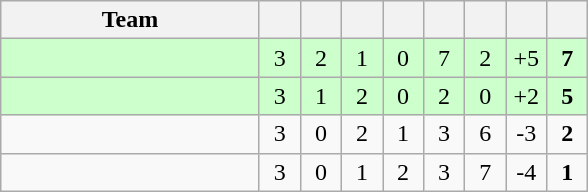<table class="wikitable" style="text-align: center;">
<tr>
<th width="165">Team</th>
<th width="20"></th>
<th width="20"></th>
<th width="20"></th>
<th width="20"></th>
<th width="20"></th>
<th width="20"></th>
<th width="20"></th>
<th width="20"></th>
</tr>
<tr bgcolor=ccffcc>
<td style="text-align:left;"></td>
<td>3</td>
<td>2</td>
<td>1</td>
<td>0</td>
<td>7</td>
<td>2</td>
<td>+5</td>
<td><strong>7</strong></td>
</tr>
<tr bgcolor=ccffcc>
<td style="text-align:left;"></td>
<td>3</td>
<td>1</td>
<td>2</td>
<td>0</td>
<td>2</td>
<td>0</td>
<td>+2</td>
<td><strong>5</strong></td>
</tr>
<tr>
<td style="text-align:left;"></td>
<td>3</td>
<td>0</td>
<td>2</td>
<td>1</td>
<td>3</td>
<td>6</td>
<td>-3</td>
<td><strong>2</strong></td>
</tr>
<tr>
<td style="text-align:left;"></td>
<td>3</td>
<td>0</td>
<td>1</td>
<td>2</td>
<td>3</td>
<td>7</td>
<td>-4</td>
<td><strong>1</strong></td>
</tr>
</table>
